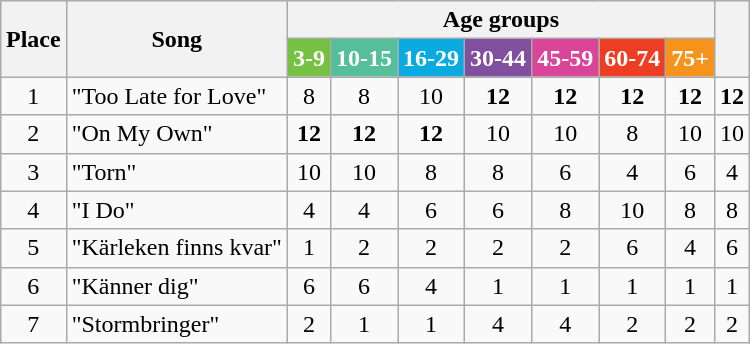<table class="wikitable" style="margin: 1em auto 1em auto; text-align:center;">
<tr>
<th rowspan="2">Place</th>
<th rowspan="2">Song</th>
<th colspan="7">Age groups</th>
<th rowspan="2"></th>
</tr>
<tr>
<th style="font-weight:bold;background:#76C043;color:white;">3-9</th>
<th style="font-weight:bold;background:#55BF9A;color:white;">10-15</th>
<th style="font-weight:bold;background:#09AAE0;color:white;">16-29</th>
<th style="font-weight:bold;background:#804F9F;color:white;">30-44</th>
<th style="font-weight:bold;background:#D94599;color:white;">45-59</th>
<th style="font-weight:bold;background:#ED3E23;color:white;">60-74</th>
<th style="font-weight:bold;background:#F6931D;color:white;">75+</th>
</tr>
<tr>
<td>1</td>
<td style="text-align:left;">"Too Late for Love"</td>
<td>8</td>
<td>8</td>
<td>10</td>
<td><strong>12</strong></td>
<td><strong>12</strong></td>
<td><strong>12</strong></td>
<td><strong>12</strong></td>
<td><strong>12</strong></td>
</tr>
<tr>
<td>2</td>
<td style="text-align:left;">"On My Own"</td>
<td><strong>12</strong></td>
<td><strong>12</strong></td>
<td><strong>12</strong></td>
<td>10</td>
<td>10</td>
<td>8</td>
<td>10</td>
<td>10</td>
</tr>
<tr>
<td>3</td>
<td style="text-align:left;">"Torn"</td>
<td>10</td>
<td>10</td>
<td>8</td>
<td>8</td>
<td>6</td>
<td>4</td>
<td>6</td>
<td>4</td>
</tr>
<tr>
<td>4</td>
<td style="text-align:left;">"I Do"</td>
<td>4</td>
<td>4</td>
<td>6</td>
<td>6</td>
<td>8</td>
<td>10</td>
<td>8</td>
<td>8</td>
</tr>
<tr>
<td>5</td>
<td style="text-align:left;">"Kärleken finns kvar"</td>
<td>1</td>
<td>2</td>
<td>2</td>
<td>2</td>
<td>2</td>
<td>6</td>
<td>4</td>
<td>6</td>
</tr>
<tr>
<td>6</td>
<td style="text-align:left;">"Känner dig"</td>
<td>6</td>
<td>6</td>
<td>4</td>
<td>1</td>
<td>1</td>
<td>1</td>
<td>1</td>
<td>1</td>
</tr>
<tr>
<td>7</td>
<td style="text-align:left;">"Stormbringer"</td>
<td>2</td>
<td>1</td>
<td>1</td>
<td>4</td>
<td>4</td>
<td>2</td>
<td>2</td>
<td>2</td>
</tr>
</table>
